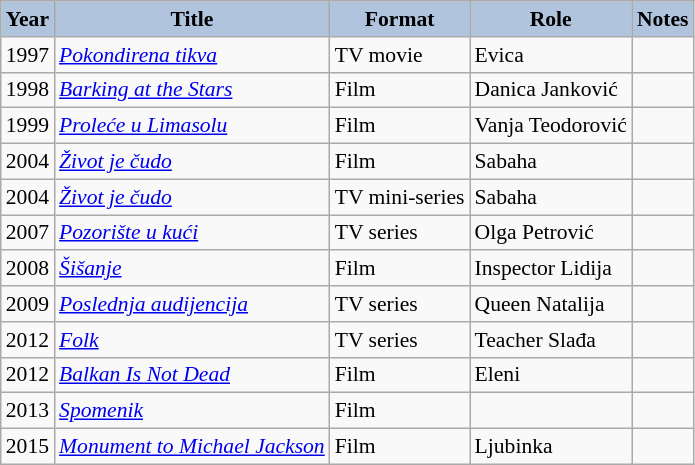<table class="wikitable" style="font-size:90%;">
<tr>
<th style="background:#B0C4DE;">Year</th>
<th style="background:#B0C4DE;">Title</th>
<th style="background:#B0C4DE;">Format</th>
<th style="background:#B0C4DE;">Role</th>
<th style="background:#B0C4DE;">Notes</th>
</tr>
<tr>
<td>1997</td>
<td><em><a href='#'>Pokondirena tikva</a></em></td>
<td>TV movie</td>
<td>Evica</td>
<td></td>
</tr>
<tr>
<td>1998</td>
<td><em><a href='#'>Barking at the Stars</a></em></td>
<td>Film</td>
<td>Danica Janković</td>
<td></td>
</tr>
<tr>
<td>1999</td>
<td><em><a href='#'>Proleće u Limasolu</a></em></td>
<td>Film</td>
<td>Vanja Teodorović</td>
<td></td>
</tr>
<tr>
<td>2004</td>
<td><em><a href='#'>Život je čudo</a></em></td>
<td>Film</td>
<td>Sabaha</td>
<td></td>
</tr>
<tr>
<td>2004</td>
<td><em><a href='#'>Život je čudo</a></em></td>
<td>TV mini-series</td>
<td>Sabaha</td>
<td></td>
</tr>
<tr>
<td>2007</td>
<td><em><a href='#'>Pozorište u kući</a></em></td>
<td>TV series</td>
<td>Olga Petrović</td>
<td></td>
</tr>
<tr>
<td>2008</td>
<td><em><a href='#'>Šišanje</a></em></td>
<td>Film</td>
<td>Inspector Lidija</td>
<td></td>
</tr>
<tr>
<td>2009</td>
<td><em><a href='#'>Poslednja audijencija</a></em></td>
<td>TV series</td>
<td>Queen Natalija</td>
<td></td>
</tr>
<tr>
<td>2012</td>
<td><em><a href='#'>Folk</a></em></td>
<td>TV series</td>
<td>Teacher Slađa</td>
<td></td>
</tr>
<tr>
<td>2012</td>
<td><em><a href='#'>Balkan Is Not Dead</a></em></td>
<td>Film</td>
<td>Eleni</td>
<td></td>
</tr>
<tr>
<td>2013</td>
<td><em><a href='#'>Spomenik</a></em></td>
<td>Film</td>
<td></td>
<td></td>
</tr>
<tr>
<td>2015</td>
<td><em><a href='#'>Monument to Michael Jackson</a></em></td>
<td>Film</td>
<td>Ljubinka</td>
<td></td>
</tr>
</table>
